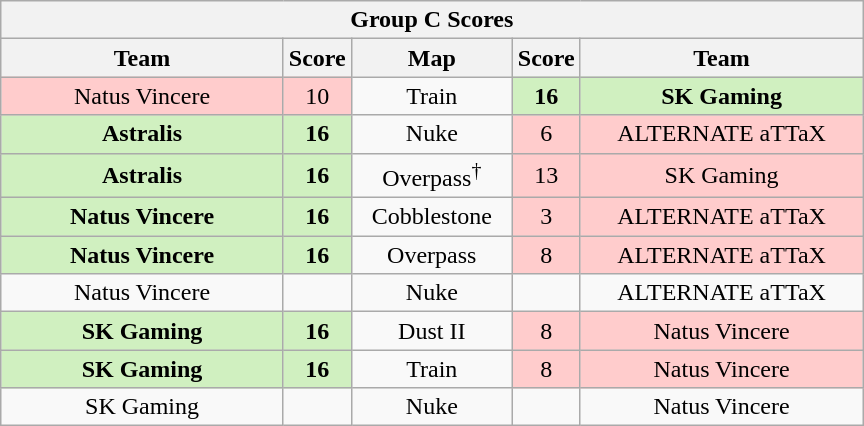<table class="wikitable" style="text-align: center;">
<tr>
<th colspan=5>Group C Scores</th>
</tr>
<tr>
<th width="181px">Team</th>
<th width="20px">Score</th>
<th width="100px">Map</th>
<th width="20px">Score</th>
<th width="181px">Team</th>
</tr>
<tr>
<td style="background: #FFCCCC;">Natus Vincere</td>
<td style="background: #FFCCCC;">10</td>
<td>Train</td>
<td style="background: #D0F0C0;"><strong>16</strong></td>
<td style="background: #D0F0C0;"><strong>SK Gaming</strong></td>
</tr>
<tr>
<td style="background: #D0F0C0;"><strong>Astralis</strong></td>
<td style="background: #D0F0C0;"><strong>16</strong></td>
<td>Nuke</td>
<td style="background: #FFCCCC;">6</td>
<td style="background: #FFCCCC;">ALTERNATE aTTaX</td>
</tr>
<tr>
<td style="background: #D0F0C0;"><strong>Astralis</strong></td>
<td style="background: #D0F0C0;"><strong>16</strong></td>
<td>Overpass<sup>†</sup></td>
<td style="background: #FFCCCC;">13</td>
<td style="background: #FFCCCC;">SK Gaming</td>
</tr>
<tr>
<td style="background: #D0F0C0;"><strong>Natus Vincere</strong></td>
<td style="background: #D0F0C0;"><strong>16</strong></td>
<td>Cobblestone</td>
<td style="background: #FFCCCC;">3</td>
<td style="background: #FFCCCC;">ALTERNATE aTTaX</td>
</tr>
<tr>
<td style="background: #D0F0C0;"><strong>Natus Vincere</strong></td>
<td style="background: #D0F0C0;"><strong>16</strong></td>
<td>Overpass</td>
<td style="background: #FFCCCC;">8</td>
<td style="background: #FFCCCC;">ALTERNATE aTTaX</td>
</tr>
<tr>
<td>Natus Vincere</td>
<td></td>
<td>Nuke</td>
<td></td>
<td>ALTERNATE aTTaX</td>
</tr>
<tr>
<td style="background: #D0F0C0;"><strong>SK Gaming</strong></td>
<td style="background: #D0F0C0;"><strong>16</strong></td>
<td>Dust II</td>
<td style="background: #FFCCCC;">8</td>
<td style="background: #FFCCCC;">Natus Vincere</td>
</tr>
<tr>
<td style="background: #D0F0C0;"><strong>SK Gaming</strong></td>
<td style="background: #D0F0C0;"><strong>16</strong></td>
<td>Train</td>
<td style="background: #FFCCCC;">8</td>
<td style="background: #FFCCCC;">Natus Vincere</td>
</tr>
<tr>
<td>SK Gaming</td>
<td></td>
<td>Nuke</td>
<td></td>
<td>Natus Vincere</td>
</tr>
</table>
